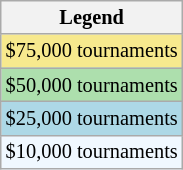<table class="wikitable" style="font-size:85%;">
<tr>
<th>Legend</th>
</tr>
<tr style="background:#f7e98e;">
<td>$75,000 tournaments</td>
</tr>
<tr style="background:#addfad;">
<td>$50,000 tournaments</td>
</tr>
<tr style="background:lightblue;">
<td>$25,000 tournaments</td>
</tr>
<tr style="background:#f0f8ff;">
<td>$10,000 tournaments</td>
</tr>
</table>
